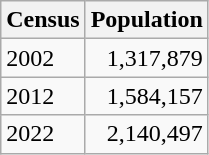<table class="wikitable sortable">
<tr>
<th>Census</th>
<th>Population</th>
</tr>
<tr>
<td>2002</td>
<td style="text-align:right;">1,317,879</td>
</tr>
<tr>
<td>2012</td>
<td style="text-align:right;">1,584,157</td>
</tr>
<tr>
<td>2022</td>
<td style="text-align:right;">2,140,497</td>
</tr>
</table>
